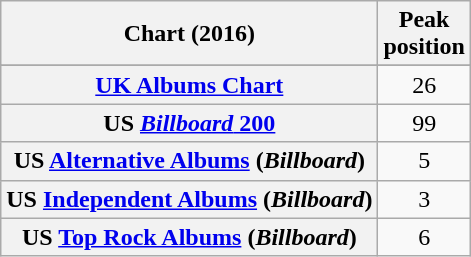<table class="wikitable sortable plainrowheaders">
<tr>
<th scope="col">Chart (2016)</th>
<th scope="col">Peak<br>position</th>
</tr>
<tr>
</tr>
<tr>
</tr>
<tr>
</tr>
<tr>
</tr>
<tr>
</tr>
<tr>
</tr>
<tr>
</tr>
<tr>
</tr>
<tr>
<th scope="row"><a href='#'>UK Albums Chart</a></th>
<td align="center">26</td>
</tr>
<tr>
<th scope="row">US <a href='#'><em>Billboard</em> 200</a></th>
<td align="center">99</td>
</tr>
<tr>
<th scope="row">US <a href='#'>Alternative Albums</a> (<em>Billboard</em>)</th>
<td align="center">5</td>
</tr>
<tr>
<th scope="row">US <a href='#'>Independent Albums</a> (<em>Billboard</em>)</th>
<td align="center">3</td>
</tr>
<tr>
<th scope="row">US <a href='#'>Top Rock Albums</a> (<em>Billboard</em>)</th>
<td align="center">6</td>
</tr>
</table>
